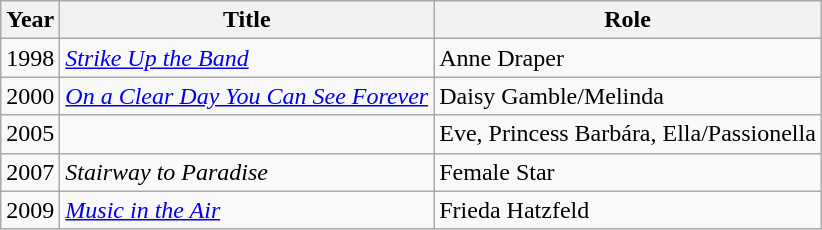<table class="wikitable sortable">
<tr>
<th>Year</th>
<th>Title</th>
<th>Role</th>
</tr>
<tr>
<td>1998</td>
<td><em><a href='#'>Strike Up the Band</a></em></td>
<td>Anne Draper</td>
</tr>
<tr>
<td>2000</td>
<td><em><a href='#'>On a Clear Day You Can See Forever</a></em></td>
<td>Daisy Gamble/Melinda</td>
</tr>
<tr>
<td>2005</td>
<td><em></em></td>
<td>Eve, Princess Barbára, Ella/Passionella</td>
</tr>
<tr>
<td>2007</td>
<td><em>Stairway to Paradise</em></td>
<td>Female Star</td>
</tr>
<tr>
<td>2009</td>
<td><em><a href='#'>Music in the Air</a></em></td>
<td>Frieda Hatzfeld</td>
</tr>
</table>
